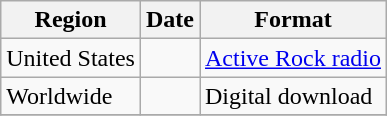<table class="wikitable">
<tr>
<th>Region</th>
<th>Date</th>
<th>Format</th>
</tr>
<tr>
<td>United States</td>
<td></td>
<td><a href='#'>Active Rock radio</a></td>
</tr>
<tr>
<td>Worldwide</td>
<td></td>
<td>Digital download</td>
</tr>
<tr>
</tr>
</table>
